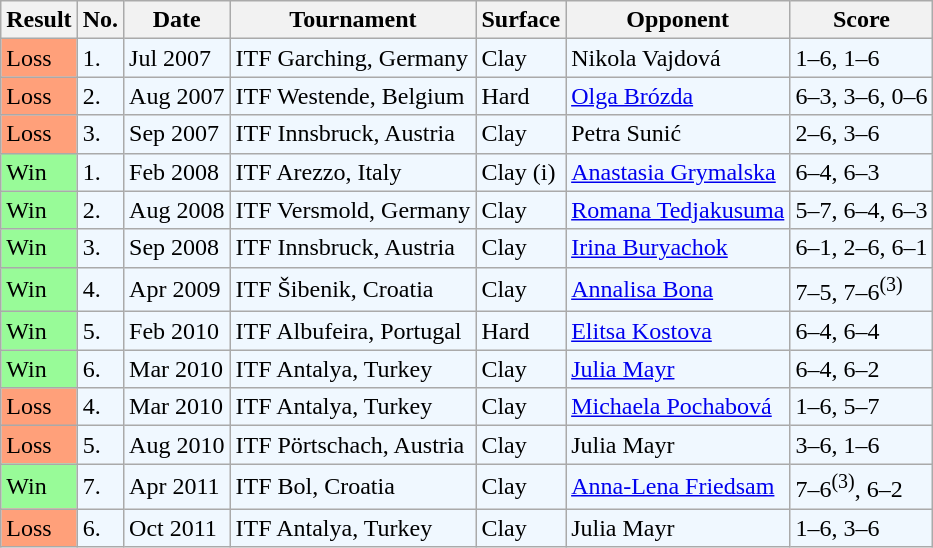<table class="sortable wikitable">
<tr>
<th>Result</th>
<th>No.</th>
<th>Date</th>
<th>Tournament</th>
<th>Surface</th>
<th>Opponent</th>
<th class="unsortable">Score</th>
</tr>
<tr style="background:#f0f8ff;">
<td style="background:#ffa07a;">Loss</td>
<td>1.</td>
<td>Jul 2007</td>
<td>ITF Garching, Germany</td>
<td>Clay</td>
<td> Nikola Vajdová</td>
<td>1–6, 1–6</td>
</tr>
<tr style="background:#f0f8ff;">
<td style="background:#ffa07a;">Loss</td>
<td>2.</td>
<td>Aug 2007</td>
<td>ITF Westende, Belgium</td>
<td>Hard</td>
<td> <a href='#'>Olga Brózda</a></td>
<td>6–3, 3–6, 0–6</td>
</tr>
<tr style="background:#f0f8ff;">
<td style="background:#ffa07a;">Loss</td>
<td>3.</td>
<td>Sep 2007</td>
<td>ITF Innsbruck, Austria</td>
<td>Clay</td>
<td> Petra Sunić</td>
<td>2–6, 3–6</td>
</tr>
<tr style="background:#f0f8ff;">
<td style="background:#98fb98;">Win</td>
<td>1.</td>
<td>Feb 2008</td>
<td>ITF Arezzo, Italy</td>
<td>Clay (i)</td>
<td> <a href='#'>Anastasia Grymalska</a></td>
<td>6–4, 6–3</td>
</tr>
<tr style="background:#f0f8ff;">
<td style="background:#98fb98;">Win</td>
<td>2.</td>
<td>Aug 2008</td>
<td>ITF Versmold, Germany</td>
<td>Clay</td>
<td> <a href='#'>Romana Tedjakusuma</a></td>
<td>5–7, 6–4, 6–3</td>
</tr>
<tr style="background:#f0f8ff;">
<td style="background:#98fb98;">Win</td>
<td>3.</td>
<td>Sep 2008</td>
<td>ITF Innsbruck, Austria</td>
<td>Clay</td>
<td> <a href='#'>Irina Buryachok</a></td>
<td>6–1, 2–6, 6–1</td>
</tr>
<tr style="background:#f0f8ff;">
<td style="background:#98fb98;">Win</td>
<td>4.</td>
<td>Apr 2009</td>
<td>ITF Šibenik, Croatia</td>
<td>Clay</td>
<td> <a href='#'>Annalisa Bona</a></td>
<td>7–5, 7–6<sup>(3)</sup></td>
</tr>
<tr style="background:#f0f8ff;">
<td style="background:#98fb98;">Win</td>
<td>5.</td>
<td>Feb 2010</td>
<td>ITF Albufeira, Portugal</td>
<td>Hard</td>
<td> <a href='#'>Elitsa Kostova</a></td>
<td>6–4, 6–4</td>
</tr>
<tr style="background:#f0f8ff;">
<td style="background:#98fb98;">Win</td>
<td>6.</td>
<td>Mar 2010</td>
<td>ITF Antalya, Turkey</td>
<td>Clay</td>
<td> <a href='#'>Julia Mayr</a></td>
<td>6–4, 6–2</td>
</tr>
<tr style="background:#f0f8ff;">
<td style="background:#ffa07a;">Loss</td>
<td>4.</td>
<td>Mar 2010</td>
<td>ITF Antalya, Turkey</td>
<td>Clay</td>
<td> <a href='#'>Michaela Pochabová</a></td>
<td>1–6, 5–7</td>
</tr>
<tr style="background:#f0f8ff;">
<td style="background:#ffa07a;">Loss</td>
<td>5.</td>
<td>Aug 2010</td>
<td>ITF Pörtschach, Austria</td>
<td>Clay</td>
<td> Julia Mayr</td>
<td>3–6, 1–6</td>
</tr>
<tr style="background:#f0f8ff;">
<td style="background:#98fb98;">Win</td>
<td>7.</td>
<td>Apr 2011</td>
<td>ITF Bol, Croatia</td>
<td>Clay</td>
<td> <a href='#'>Anna-Lena Friedsam</a></td>
<td>7–6<sup>(3)</sup>, 6–2</td>
</tr>
<tr style="background:#f0f8ff;">
<td style="background:#ffa07a;">Loss</td>
<td>6.</td>
<td>Oct 2011</td>
<td>ITF Antalya, Turkey</td>
<td>Clay</td>
<td> Julia Mayr</td>
<td>1–6, 3–6</td>
</tr>
</table>
